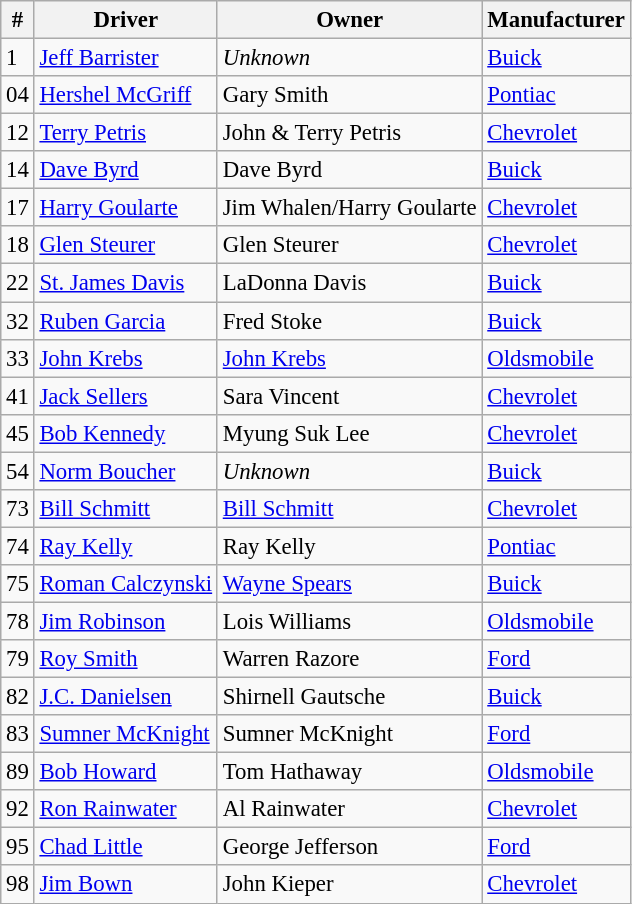<table class="wikitable" style="font-size: 95%;">
<tr>
<th>#</th>
<th>Driver</th>
<th>Owner</th>
<th>Manufacturer</th>
</tr>
<tr>
<td>1</td>
<td><a href='#'>Jeff Barrister</a></td>
<td><em>Unknown</em></td>
<td><a href='#'>Buick</a></td>
</tr>
<tr>
<td>04</td>
<td><a href='#'>Hershel McGriff</a></td>
<td>Gary Smith</td>
<td><a href='#'>Pontiac</a></td>
</tr>
<tr>
<td>12</td>
<td><a href='#'>Terry Petris</a></td>
<td>John & Terry Petris</td>
<td><a href='#'>Chevrolet</a></td>
</tr>
<tr>
<td>14</td>
<td><a href='#'>Dave Byrd</a></td>
<td>Dave Byrd</td>
<td><a href='#'>Buick</a></td>
</tr>
<tr>
<td>17</td>
<td><a href='#'>Harry Goularte</a></td>
<td>Jim Whalen/Harry Goularte</td>
<td><a href='#'>Chevrolet</a></td>
</tr>
<tr>
<td>18</td>
<td><a href='#'>Glen Steurer</a></td>
<td>Glen Steurer</td>
<td><a href='#'>Chevrolet</a></td>
</tr>
<tr>
<td>22</td>
<td><a href='#'>St. James Davis</a></td>
<td>LaDonna Davis</td>
<td><a href='#'>Buick</a></td>
</tr>
<tr>
<td>32</td>
<td><a href='#'>Ruben Garcia</a></td>
<td>Fred Stoke</td>
<td><a href='#'>Buick</a></td>
</tr>
<tr>
<td>33</td>
<td><a href='#'>John Krebs</a></td>
<td><a href='#'>John Krebs</a></td>
<td><a href='#'>Oldsmobile</a></td>
</tr>
<tr>
<td>41</td>
<td><a href='#'>Jack Sellers</a></td>
<td>Sara Vincent</td>
<td><a href='#'>Chevrolet</a></td>
</tr>
<tr>
<td>45</td>
<td><a href='#'>Bob Kennedy</a></td>
<td>Myung Suk Lee</td>
<td><a href='#'>Chevrolet</a></td>
</tr>
<tr>
<td>54</td>
<td><a href='#'>Norm Boucher</a></td>
<td><em>Unknown</em></td>
<td><a href='#'>Buick</a></td>
</tr>
<tr>
<td>73</td>
<td><a href='#'>Bill Schmitt</a></td>
<td><a href='#'>Bill Schmitt</a></td>
<td><a href='#'>Chevrolet</a></td>
</tr>
<tr>
<td>74</td>
<td><a href='#'>Ray Kelly</a></td>
<td>Ray Kelly</td>
<td><a href='#'>Pontiac</a></td>
</tr>
<tr>
<td>75</td>
<td><a href='#'>Roman Calczynski</a></td>
<td><a href='#'>Wayne Spears</a></td>
<td><a href='#'>Buick</a></td>
</tr>
<tr>
<td>78</td>
<td><a href='#'>Jim Robinson</a></td>
<td>Lois Williams</td>
<td><a href='#'>Oldsmobile</a></td>
</tr>
<tr>
<td>79</td>
<td><a href='#'>Roy Smith</a></td>
<td>Warren Razore</td>
<td><a href='#'>Ford</a></td>
</tr>
<tr>
<td>82</td>
<td><a href='#'>J.C. Danielsen</a></td>
<td>Shirnell Gautsche</td>
<td><a href='#'>Buick</a></td>
</tr>
<tr>
<td>83</td>
<td><a href='#'>Sumner McKnight</a></td>
<td>Sumner McKnight</td>
<td><a href='#'>Ford</a></td>
</tr>
<tr>
<td>89</td>
<td><a href='#'>Bob Howard</a></td>
<td>Tom Hathaway</td>
<td><a href='#'>Oldsmobile</a></td>
</tr>
<tr>
<td>92</td>
<td><a href='#'>Ron Rainwater</a></td>
<td>Al Rainwater</td>
<td><a href='#'>Chevrolet</a></td>
</tr>
<tr>
<td>95</td>
<td><a href='#'>Chad Little</a></td>
<td>George Jefferson</td>
<td><a href='#'>Ford</a></td>
</tr>
<tr>
<td>98</td>
<td><a href='#'>Jim Bown</a></td>
<td>John Kieper</td>
<td><a href='#'>Chevrolet</a></td>
</tr>
</table>
